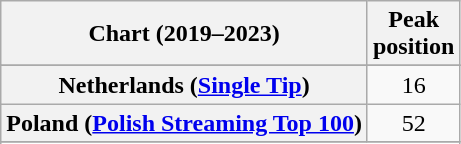<table class="wikitable plainrowheaders sortable" style="text-align:center;">
<tr>
<th scope="col">Chart (2019–2023)</th>
<th scope="col">Peak<br>position</th>
</tr>
<tr>
</tr>
<tr>
</tr>
<tr>
</tr>
<tr>
</tr>
<tr>
</tr>
<tr>
</tr>
<tr>
<th scope="row">Netherlands (<a href='#'>Single Tip</a>)</th>
<td>16</td>
</tr>
<tr>
<th scope="row">Poland (<a href='#'>Polish Streaming Top 100</a>)</th>
<td>52</td>
</tr>
<tr>
</tr>
<tr>
</tr>
</table>
